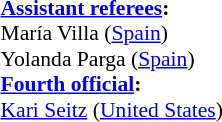<table width=50% style="font-size: 90%">
<tr>
<td><br><strong><a href='#'>Assistant referees</a>:</strong>
<br>María Villa (<a href='#'>Spain</a>)
<br>Yolanda Parga (<a href='#'>Spain</a>)
<br><strong><a href='#'>Fourth official</a>:</strong>
<br><a href='#'>Kari Seitz</a> (<a href='#'>United States</a>)</td>
</tr>
</table>
